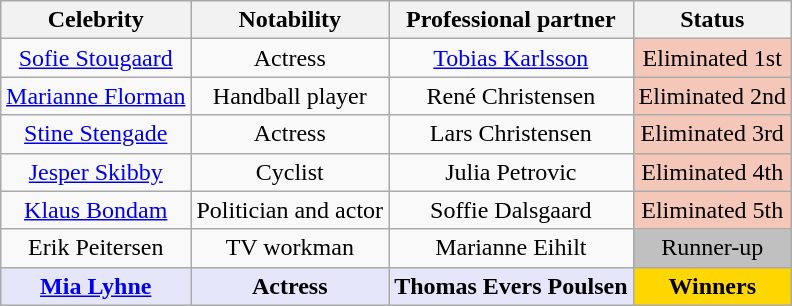<table class= "wikitable sortable" style="text-align: center; margin:auto; align: center">
<tr>
<th>Celebrity</th>
<th>Notability</th>
<th>Professional partner</th>
<th>Status</th>
</tr>
<tr>
<td><a href='#'>Sofie Stougaard</a></td>
<td>Actress</td>
<td><a href='#'>Tobias Karlsson</a></td>
<td style="background:#f4c7b8;">Eliminated 1st</td>
</tr>
<tr>
<td><a href='#'>Marianne Florman</a></td>
<td>Handball player</td>
<td>René Christensen</td>
<td style="background:#f4c7b8;">Eliminated 2nd</td>
</tr>
<tr>
<td><a href='#'>Stine Stengade</a></td>
<td>Actress</td>
<td>Lars Christensen</td>
<td style="background:#f4c7b8;">Eliminated 3rd</td>
</tr>
<tr>
<td><a href='#'>Jesper Skibby</a></td>
<td>Cyclist</td>
<td>Julia Petrovic</td>
<td style="background:#f4c7b8;">Eliminated 4th</td>
</tr>
<tr>
<td><a href='#'>Klaus Bondam</a></td>
<td>Politician and actor</td>
<td>Soffie Dalsgaard</td>
<td style="background:#f4c7b8;">Eliminated 5th</td>
</tr>
<tr>
<td>Erik Peitersen</td>
<td>TV workman</td>
<td>Marianne Eihilt</td>
<td style="background:silver;">Runner-up</td>
</tr>
<tr>
<td style="background:lavender;"><strong><a href='#'>Mia Lyhne</a></strong></td>
<td style="background:lavender;"><strong>Actress</strong></td>
<td style="background:lavender;"><strong>Thomas Evers Poulsen</strong></td>
<td style="background:gold;"><strong>Winners</strong></td>
</tr>
</table>
